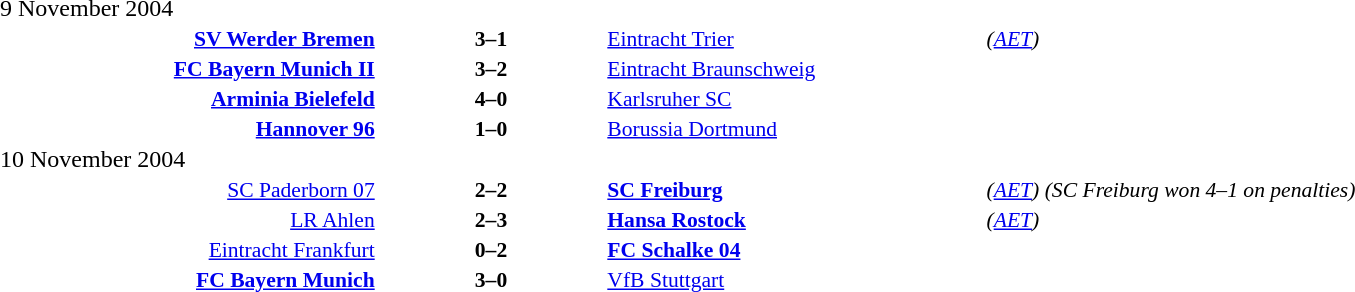<table width=100% cellspacing=1>
<tr>
<th width=20%></th>
<th width=12%></th>
<th width=20%></th>
<th></th>
</tr>
<tr>
<td>9 November 2004</td>
</tr>
<tr style=font-size:90%>
<td align=right><strong><a href='#'>SV Werder Bremen</a></strong></td>
<td align=center><strong>3–1</strong></td>
<td><a href='#'>Eintracht Trier</a></td>
<td><em>(<a href='#'>AET</a>)</em></td>
</tr>
<tr style=font-size:90%>
<td align=right><strong><a href='#'>FC Bayern Munich II</a></strong></td>
<td align=center><strong>3–2</strong></td>
<td><a href='#'>Eintracht Braunschweig</a></td>
</tr>
<tr style=font-size:90%>
<td align=right><strong><a href='#'>Arminia Bielefeld</a></strong></td>
<td align=center><strong>4–0</strong></td>
<td><a href='#'>Karlsruher SC</a></td>
</tr>
<tr style=font-size:90%>
<td align=right><strong><a href='#'>Hannover 96</a></strong></td>
<td align=center><strong>1–0</strong></td>
<td><a href='#'>Borussia Dortmund</a></td>
</tr>
<tr>
<td>10 November 2004</td>
</tr>
<tr style=font-size:90%>
<td align=right><a href='#'>SC Paderborn 07</a></td>
<td align=center><strong>2–2</strong></td>
<td><strong><a href='#'>SC Freiburg</a></strong></td>
<td><em>(<a href='#'>AET</a>) (SC Freiburg won 4–1 on penalties)</em></td>
</tr>
<tr style=font-size:90%>
<td align=right><a href='#'>LR Ahlen</a></td>
<td align=center><strong>2–3</strong></td>
<td><strong><a href='#'>Hansa Rostock</a></strong></td>
<td><em>(<a href='#'>AET</a>)</em></td>
</tr>
<tr style=font-size:90%>
<td align=right><a href='#'>Eintracht Frankfurt</a></td>
<td align=center><strong>0–2</strong></td>
<td><strong><a href='#'>FC Schalke 04</a></strong></td>
</tr>
<tr style=font-size:90%>
<td align=right><strong><a href='#'>FC Bayern Munich</a></strong></td>
<td align=center><strong>3–0</strong></td>
<td><a href='#'>VfB Stuttgart</a></td>
</tr>
</table>
